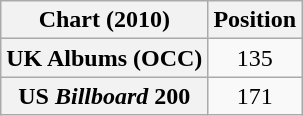<table class="wikitable sortable plainrowheaders" style="text-align:center">
<tr>
<th scope="col">Chart (2010)</th>
<th scope="col">Position</th>
</tr>
<tr>
<th scope="row">UK Albums (OCC)</th>
<td>135</td>
</tr>
<tr>
<th scope="row">US <em>Billboard</em> 200</th>
<td>171</td>
</tr>
</table>
